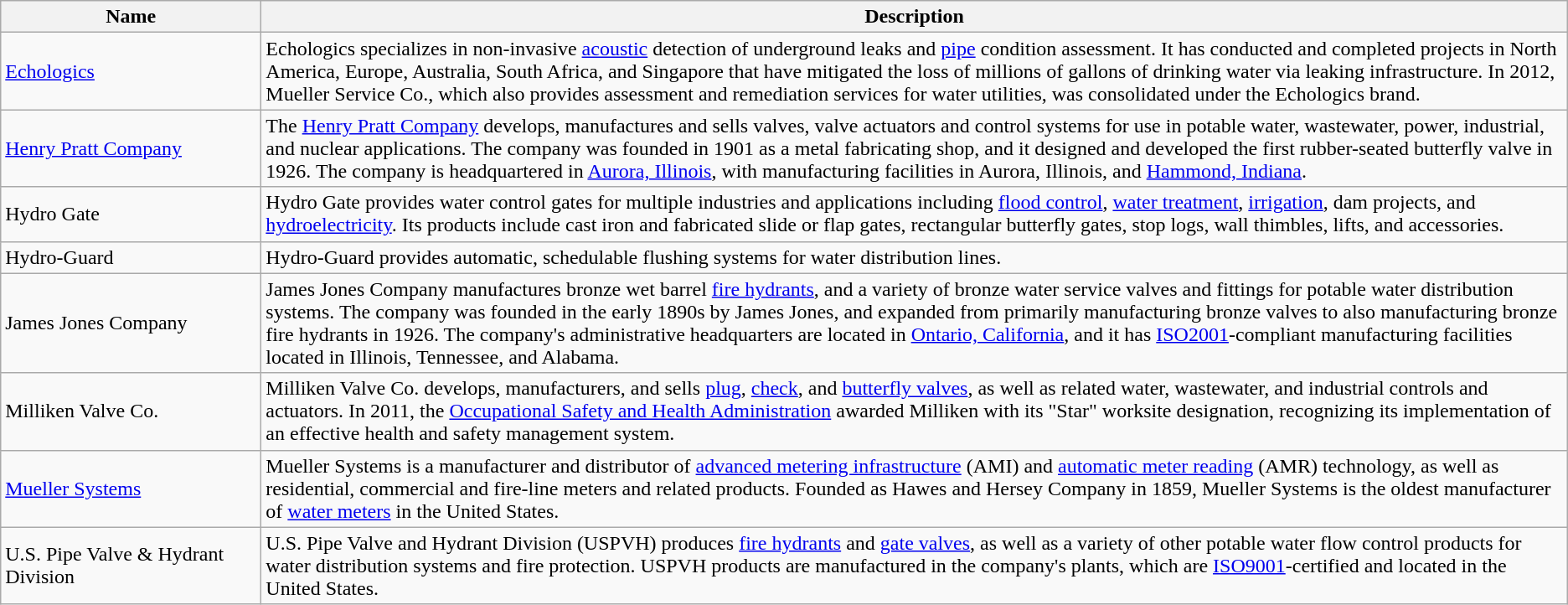<table class="wikitable sortable">
<tr>
<th style="width:200px;">Name</th>
<th style="width:*;">Description</th>
</tr>
<tr>
<td><a href='#'>Echologics</a></td>
<td>Echologics specializes in non-invasive <a href='#'>acoustic</a> detection of underground leaks and <a href='#'>pipe</a> condition assessment. It has conducted and completed projects in North America, Europe, Australia, South Africa, and Singapore that have mitigated the loss of millions of gallons of drinking water via leaking infrastructure. In 2012, Mueller Service Co., which also provides assessment and remediation services for water utilities, was consolidated under the Echologics brand.</td>
</tr>
<tr>
<td><a href='#'>Henry Pratt Company</a></td>
<td>The <a href='#'>Henry Pratt Company</a> develops, manufactures and sells valves, valve actuators and control systems for use in potable water, wastewater, power, industrial, and nuclear applications. The company was founded in 1901 as a metal fabricating shop, and it designed and developed the first rubber-seated butterfly valve in 1926. The company is headquartered in <a href='#'>Aurora, Illinois</a>, with manufacturing facilities in Aurora, Illinois, and <a href='#'>Hammond, Indiana</a>.</td>
</tr>
<tr>
<td>Hydro Gate</td>
<td>Hydro Gate provides water control gates for multiple industries and applications including <a href='#'>flood control</a>, <a href='#'>water treatment</a>, <a href='#'>irrigation</a>, dam projects, and <a href='#'>hydroelectricity</a>. Its products include cast iron and fabricated slide or flap gates, rectangular butterfly gates, stop logs, wall thimbles, lifts, and accessories.</td>
</tr>
<tr>
<td>Hydro-Guard</td>
<td>Hydro-Guard provides automatic, schedulable flushing systems for water distribution lines.</td>
</tr>
<tr>
<td>James Jones Company</td>
<td>James Jones Company manufactures bronze wet barrel <a href='#'>fire hydrants</a>, and a variety of bronze water service valves and fittings for potable water distribution systems. The company was founded in the early 1890s by James Jones, and expanded from primarily manufacturing bronze valves to also manufacturing bronze fire hydrants in 1926. The company's administrative headquarters are located in <a href='#'>Ontario, California</a>, and it has <a href='#'>ISO2001</a>-compliant manufacturing facilities located in Illinois, Tennessee, and Alabama.</td>
</tr>
<tr>
<td>Milliken Valve Co.</td>
<td>Milliken Valve Co. develops, manufacturers, and sells <a href='#'>plug</a>, <a href='#'>check</a>, and <a href='#'>butterfly valves</a>, as well as related water, wastewater, and industrial controls and actuators. In 2011, the <a href='#'>Occupational Safety and Health Administration</a> awarded Milliken with its "Star" worksite designation, recognizing its implementation of an effective health and safety management system.</td>
</tr>
<tr>
<td><a href='#'>Mueller Systems</a></td>
<td>Mueller Systems is a manufacturer and distributor of <a href='#'>advanced metering infrastructure</a> (AMI) and <a href='#'>automatic meter reading</a> (AMR) technology, as well as residential, commercial and fire-line meters and related products. Founded as Hawes and Hersey Company in 1859, Mueller Systems is the oldest manufacturer of <a href='#'>water meters</a> in the United States.</td>
</tr>
<tr>
<td>U.S. Pipe Valve & Hydrant Division </td>
<td>U.S. Pipe Valve and Hydrant Division (USPVH) produces <a href='#'>fire hydrants</a> and <a href='#'>gate valves</a>, as well as a variety of other potable water flow control products for water distribution systems and fire protection. USPVH products are manufactured in the company's plants, which are <a href='#'>ISO9001</a>-certified and located in the United States.</td>
</tr>
</table>
